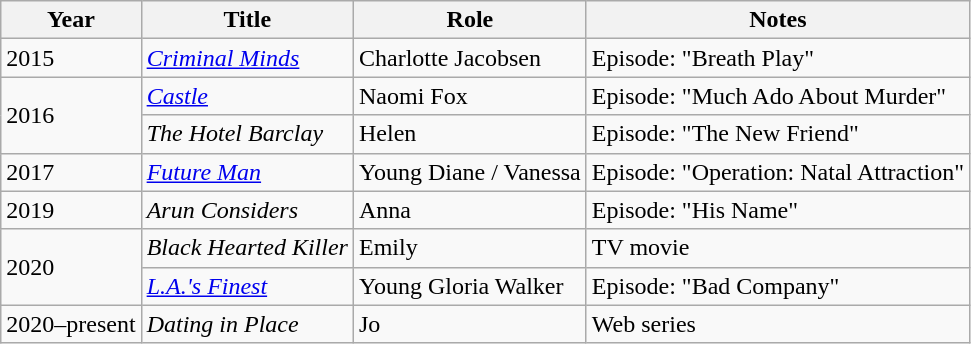<table class="wikitable sortable plainrowheaders">
<tr>
<th>Year</th>
<th>Title</th>
<th>Role</th>
<th class="unsortable">Notes</th>
</tr>
<tr>
<td>2015</td>
<td><em><a href='#'>Criminal Minds</a></em></td>
<td>Charlotte Jacobsen</td>
<td>Episode: "Breath Play"</td>
</tr>
<tr>
<td rowspan="2">2016</td>
<td><em><a href='#'>Castle</a></em></td>
<td>Naomi Fox</td>
<td>Episode: "Much Ado About Murder"</td>
</tr>
<tr>
<td><em>The Hotel Barclay</em></td>
<td>Helen</td>
<td>Episode: "The New Friend"</td>
</tr>
<tr>
<td>2017</td>
<td><em><a href='#'>Future Man</a></em></td>
<td>Young Diane / Vanessa</td>
<td>Episode: "Operation: Natal Attraction"</td>
</tr>
<tr>
<td>2019</td>
<td><em>Arun Considers</em></td>
<td>Anna</td>
<td>Episode: "His Name"</td>
</tr>
<tr>
<td rowspan="2">2020</td>
<td><em>Black Hearted Killer</em></td>
<td>Emily</td>
<td>TV movie</td>
</tr>
<tr>
<td><em><a href='#'>L.A.'s Finest</a></em></td>
<td>Young Gloria Walker</td>
<td>Episode: "Bad Company"</td>
</tr>
<tr>
<td>2020–present</td>
<td><em>Dating in Place</em></td>
<td>Jo</td>
<td>Web series</td>
</tr>
</table>
